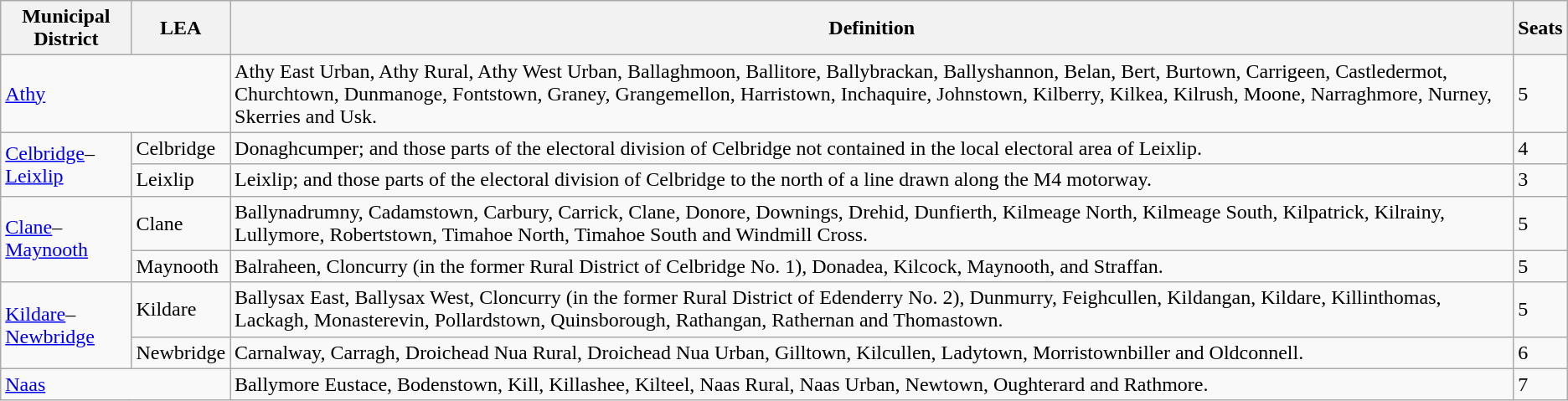<table class="wikitable">
<tr>
<th>Municipal District</th>
<th>LEA</th>
<th>Definition</th>
<th>Seats</th>
</tr>
<tr>
<td colspan=2><a href='#'>Athy</a></td>
<td>Athy East Urban, Athy Rural, Athy West Urban, Ballaghmoon, Ballitore, Ballybrackan, Ballyshannon, Belan, Bert, Burtown, Carrigeen, Castledermot, Churchtown, Dunmanoge, Fontstown, Graney, Grangemellon, Harristown, Inchaquire, Johnstown, Kilberry, Kilkea, Kilrush, Moone, Narraghmore, Nurney, Skerries and Usk.</td>
<td>5</td>
</tr>
<tr>
<td rowspan=2><a href='#'>Celbridge</a>–<a href='#'>Leixlip</a></td>
<td>Celbridge</td>
<td>Donaghcumper; and those parts of the electoral division of Celbridge not contained in the local electoral area of Leixlip.</td>
<td>4</td>
</tr>
<tr>
<td>Leixlip</td>
<td>Leixlip; and those parts of the electoral division of Celbridge to the north of a line drawn along the M4 motorway.</td>
<td>3</td>
</tr>
<tr>
<td rowspan=2><a href='#'>Clane</a>–<a href='#'>Maynooth</a></td>
<td>Clane</td>
<td>Ballynadrumny, Cadamstown, Carbury, Carrick, Clane, Donore, Downings, Drehid, Dunfierth, Kilmeage North, Kilmeage South, Kilpatrick, Kilrainy, Lullymore, Robertstown, Timahoe North, Timahoe South and Windmill Cross.</td>
<td>5</td>
</tr>
<tr>
<td>Maynooth</td>
<td>Balraheen, Cloncurry (in the former Rural District of Celbridge No. 1), Donadea, Kilcock, Maynooth, and Straffan.</td>
<td>5</td>
</tr>
<tr>
<td rowspan=2><a href='#'>Kildare</a>–<a href='#'>Newbridge</a></td>
<td>Kildare</td>
<td>Ballysax East, Ballysax West, Cloncurry (in the former Rural District of Edenderry No. 2), Dunmurry, Feighcullen, Kildangan, Kildare, Killinthomas, Lackagh, Monasterevin, Pollardstown, Quinsborough, Rathangan, Rathernan and Thomastown.</td>
<td>5</td>
</tr>
<tr>
<td>Newbridge</td>
<td>Carnalway, Carragh, Droichead Nua Rural, Droichead Nua Urban, Gilltown, Kilcullen, Ladytown, Morristownbiller and Oldconnell.</td>
<td>6</td>
</tr>
<tr>
<td colspan=2><a href='#'>Naas</a></td>
<td>Ballymore Eustace, Bodenstown, Kill, Killashee, Kilteel, Naas Rural, Naas Urban, Newtown, Oughterard and Rathmore.</td>
<td>7</td>
</tr>
</table>
